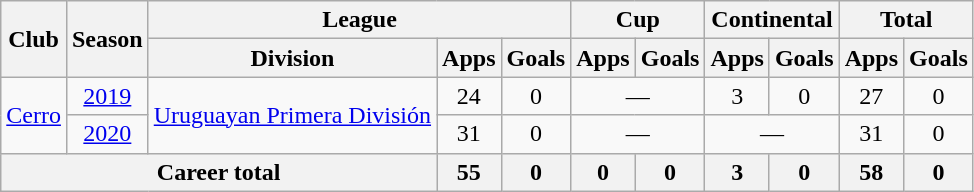<table class="wikitable" Style="text-align: center">
<tr>
<th rowspan="2">Club</th>
<th rowspan="2">Season</th>
<th colspan="3">League</th>
<th colspan="2">Cup</th>
<th colspan="2">Continental</th>
<th colspan="2">Total</th>
</tr>
<tr>
<th>Division</th>
<th>Apps</th>
<th>Goals</th>
<th>Apps</th>
<th>Goals</th>
<th>Apps</th>
<th>Goals</th>
<th>Apps</th>
<th>Goals</th>
</tr>
<tr>
<td rowspan="2"><a href='#'>Cerro</a></td>
<td><a href='#'>2019</a></td>
<td rowspan="2"><a href='#'>Uruguayan Primera División</a></td>
<td>24</td>
<td>0</td>
<td colspan="2">—</td>
<td>3</td>
<td>0</td>
<td>27</td>
<td>0</td>
</tr>
<tr>
<td><a href='#'>2020</a></td>
<td>31</td>
<td>0</td>
<td colspan="2">—</td>
<td colspan="2">—</td>
<td>31</td>
<td>0</td>
</tr>
<tr>
<th colspan="3">Career total</th>
<th>55</th>
<th>0</th>
<th>0</th>
<th>0</th>
<th>3</th>
<th>0</th>
<th>58</th>
<th>0</th>
</tr>
</table>
